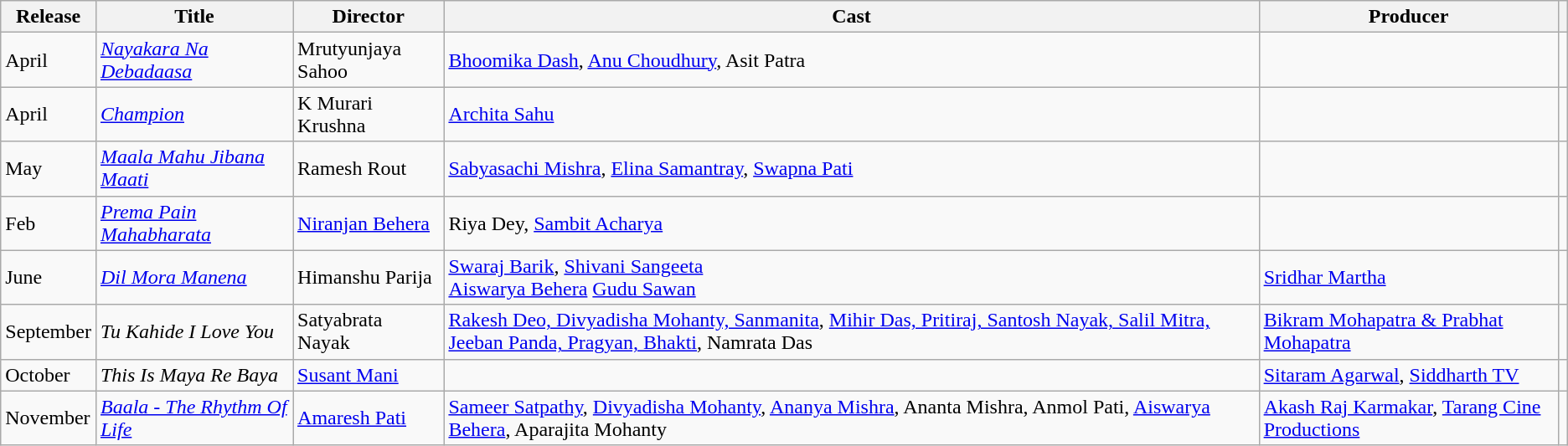<table class="wikitable">
<tr>
<th>Release</th>
<th>Title</th>
<th>Director</th>
<th>Cast</th>
<th>Producer</th>
<th></th>
</tr>
<tr>
<td>April</td>
<td><em><a href='#'>Nayakara Na Debadaasa</a></em></td>
<td>Mrutyunjaya Sahoo</td>
<td><a href='#'>Bhoomika Dash</a>, <a href='#'>Anu Choudhury</a>, Asit Patra</td>
<td></td>
<td></td>
</tr>
<tr>
<td>April</td>
<td><em><a href='#'>Champion</a></em></td>
<td>K Murari Krushna</td>
<td><a href='#'>Archita Sahu</a></td>
<td></td>
<td></td>
</tr>
<tr>
<td>May</td>
<td><em><a href='#'>Maala Mahu Jibana Maati</a></em></td>
<td>Ramesh Rout</td>
<td><a href='#'>Sabyasachi Mishra</a>, <a href='#'>Elina Samantray</a>, <a href='#'>Swapna Pati</a></td>
<td></td>
<td></td>
</tr>
<tr>
<td>Feb</td>
<td><em><a href='#'>Prema Pain Mahabharata</a></em></td>
<td><a href='#'>Niranjan Behera</a></td>
<td>Riya Dey, <a href='#'>Sambit Acharya</a></td>
<td></td>
<td></td>
</tr>
<tr>
<td>June</td>
<td><em><a href='#'>Dil Mora Manena</a></em></td>
<td>Himanshu Parija</td>
<td><a href='#'>Swaraj Barik</a>, <a href='#'>Shivani Sangeeta</a><br><a href='#'>Aiswarya Behera</a>
<a href='#'>Gudu Sawan</a></td>
<td><a href='#'>Sridhar Martha</a></td>
<td></td>
</tr>
<tr>
<td>September</td>
<td><em>Tu Kahide I Love You</em></td>
<td>Satyabrata Nayak</td>
<td><a href='#'>Rakesh Deo, Divyadisha Mohanty, Sanmanita</a>, <a href='#'>Mihir Das, Pritiraj, Santosh Nayak, Salil Mitra, Jeeban Panda, Pragyan, Bhakti</a>, Namrata Das</td>
<td><a href='#'>Bikram Mohapatra & Prabhat Mohapatra</a></td>
<td></td>
</tr>
<tr>
<td>October</td>
<td><em>This Is Maya Re Baya</em></td>
<td><a href='#'>Susant Mani</a></td>
<td></td>
<td><a href='#'>Sitaram Agarwal</a>, <a href='#'>Siddharth TV</a></td>
<td></td>
</tr>
<tr>
<td>November</td>
<td><em><a href='#'>Baala - The Rhythm Of Life</a></em></td>
<td><a href='#'>Amaresh Pati</a></td>
<td><a href='#'>Sameer Satpathy</a>, <a href='#'>Divyadisha Mohanty</a>, <a href='#'>Ananya Mishra</a>, Ananta Mishra, Anmol Pati, <a href='#'>Aiswarya Behera</a>, Aparajita Mohanty</td>
<td><a href='#'>Akash Raj Karmakar</a>, <a href='#'>Tarang Cine Productions</a></td>
<td></td>
</tr>
</table>
